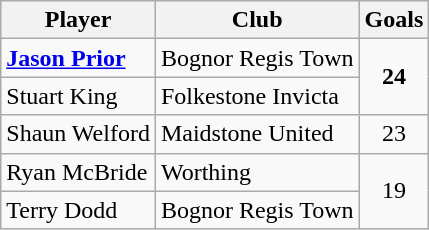<table class="wikitable">
<tr>
<th>Player</th>
<th>Club</th>
<th>Goals</th>
</tr>
<tr>
<td><strong><a href='#'>Jason Prior</a></strong></td>
<td>Bognor Regis Town</td>
<td rowspan="2" align="center"><strong>24</strong></td>
</tr>
<tr>
<td>Stuart King</td>
<td>Folkestone Invicta</td>
</tr>
<tr>
<td>Shaun Welford</td>
<td>Maidstone United</td>
<td align="center">23</td>
</tr>
<tr>
<td>Ryan McBride</td>
<td>Worthing</td>
<td rowspan="2" align="center">19</td>
</tr>
<tr>
<td>Terry Dodd</td>
<td>Bognor Regis Town</td>
</tr>
</table>
